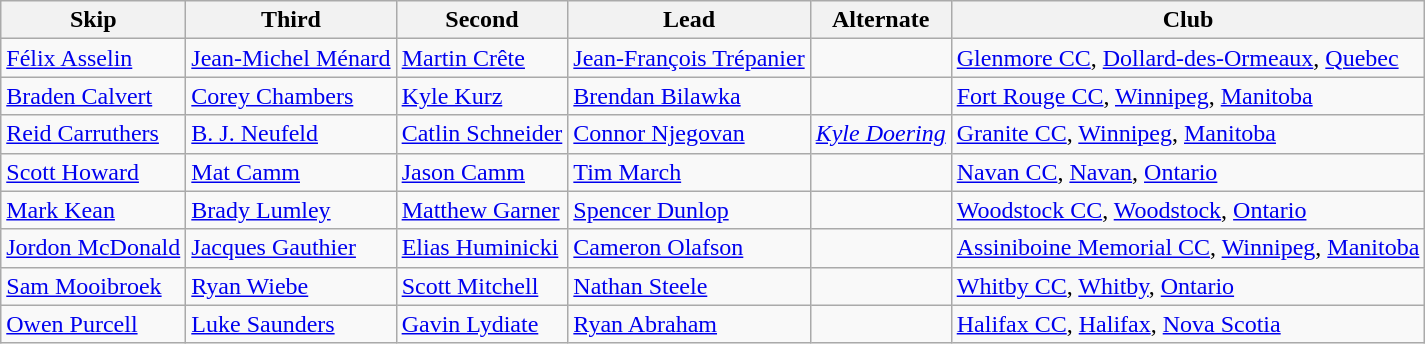<table class="wikitable">
<tr>
<th scope="col">Skip</th>
<th scope="col">Third</th>
<th scope="col">Second</th>
<th scope="col">Lead</th>
<th scope="col">Alternate</th>
<th scope="col">Club</th>
</tr>
<tr>
<td><a href='#'>Félix Asselin</a></td>
<td><a href='#'>Jean-Michel Ménard</a></td>
<td><a href='#'>Martin Crête</a></td>
<td><a href='#'>Jean-François Trépanier</a></td>
<td></td>
<td> <a href='#'>Glenmore CC</a>, <a href='#'>Dollard-des-Ormeaux</a>, <a href='#'>Quebec</a></td>
</tr>
<tr>
<td><a href='#'>Braden Calvert</a></td>
<td><a href='#'>Corey Chambers</a></td>
<td><a href='#'>Kyle Kurz</a></td>
<td><a href='#'>Brendan Bilawka</a></td>
<td></td>
<td> <a href='#'>Fort Rouge CC</a>, <a href='#'>Winnipeg</a>, <a href='#'>Manitoba</a></td>
</tr>
<tr>
<td><a href='#'>Reid Carruthers</a></td>
<td><a href='#'>B. J. Neufeld</a></td>
<td><a href='#'>Catlin Schneider</a></td>
<td><a href='#'>Connor Njegovan</a></td>
<td><em><a href='#'>Kyle Doering</a></em></td>
<td> <a href='#'>Granite CC</a>, <a href='#'>Winnipeg</a>, <a href='#'>Manitoba</a></td>
</tr>
<tr>
<td><a href='#'>Scott Howard</a></td>
<td><a href='#'>Mat Camm</a></td>
<td><a href='#'>Jason Camm</a></td>
<td><a href='#'>Tim March</a></td>
<td></td>
<td> <a href='#'>Navan CC</a>, <a href='#'>Navan</a>, <a href='#'>Ontario</a></td>
</tr>
<tr>
<td><a href='#'>Mark Kean</a></td>
<td><a href='#'>Brady Lumley</a></td>
<td><a href='#'>Matthew Garner</a></td>
<td><a href='#'>Spencer Dunlop</a></td>
<td></td>
<td> <a href='#'>Woodstock CC</a>, <a href='#'>Woodstock</a>, <a href='#'>Ontario</a></td>
</tr>
<tr>
<td><a href='#'>Jordon McDonald</a></td>
<td><a href='#'>Jacques Gauthier</a></td>
<td><a href='#'>Elias Huminicki</a></td>
<td><a href='#'>Cameron Olafson</a></td>
<td></td>
<td> <a href='#'>Assiniboine Memorial CC</a>, <a href='#'>Winnipeg</a>, <a href='#'>Manitoba</a></td>
</tr>
<tr>
<td><a href='#'>Sam Mooibroek</a></td>
<td><a href='#'>Ryan Wiebe</a></td>
<td><a href='#'>Scott Mitchell</a></td>
<td><a href='#'>Nathan Steele</a></td>
<td></td>
<td> <a href='#'>Whitby CC</a>, <a href='#'>Whitby</a>, <a href='#'>Ontario</a></td>
</tr>
<tr>
<td><a href='#'>Owen Purcell</a></td>
<td><a href='#'>Luke Saunders</a></td>
<td><a href='#'>Gavin Lydiate</a></td>
<td><a href='#'>Ryan Abraham</a></td>
<td></td>
<td> <a href='#'>Halifax CC</a>, <a href='#'>Halifax</a>, <a href='#'>Nova Scotia</a></td>
</tr>
</table>
